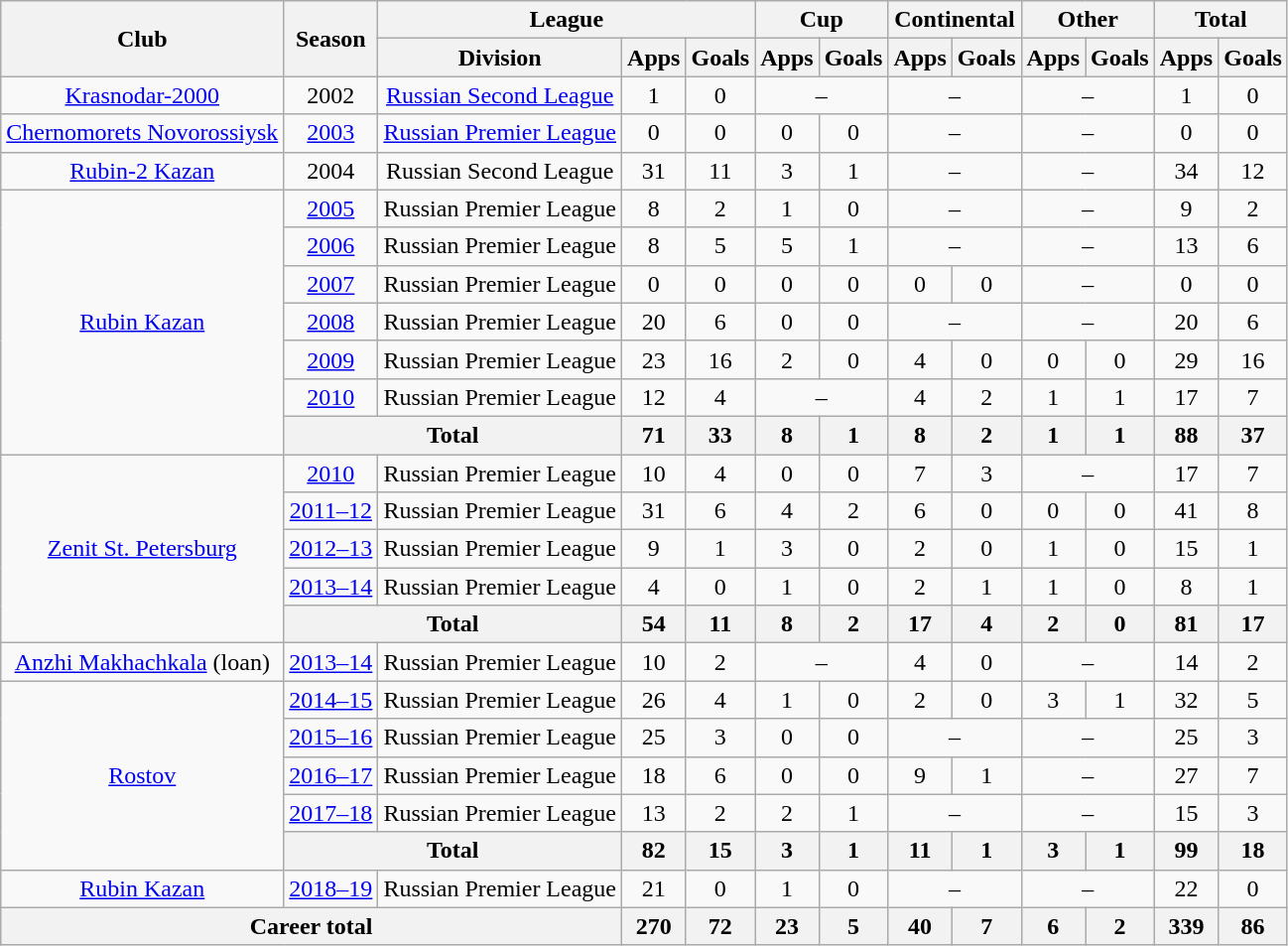<table class="wikitable" style="text-align: center;">
<tr>
<th rowspan=2>Club</th>
<th rowspan=2>Season</th>
<th colspan=3>League</th>
<th colspan=2>Cup</th>
<th colspan=2>Continental</th>
<th colspan=2>Other</th>
<th colspan=2>Total</th>
</tr>
<tr>
<th>Division</th>
<th>Apps</th>
<th>Goals</th>
<th>Apps</th>
<th>Goals</th>
<th>Apps</th>
<th>Goals</th>
<th>Apps</th>
<th>Goals</th>
<th>Apps</th>
<th>Goals</th>
</tr>
<tr>
<td><a href='#'>Krasnodar-2000</a></td>
<td>2002</td>
<td><a href='#'>Russian Second League</a></td>
<td>1</td>
<td>0</td>
<td colspan=2>–</td>
<td colspan=2>–</td>
<td colspan=2>–</td>
<td>1</td>
<td>0</td>
</tr>
<tr>
<td><a href='#'>Chernomorets Novorossiysk</a></td>
<td><a href='#'>2003</a></td>
<td><a href='#'>Russian Premier League</a></td>
<td>0</td>
<td>0</td>
<td>0</td>
<td>0</td>
<td colspan=2>–</td>
<td colspan=2>–</td>
<td>0</td>
<td>0</td>
</tr>
<tr>
<td><a href='#'>Rubin-2 Kazan</a></td>
<td>2004</td>
<td>Russian Second League</td>
<td>31</td>
<td>11</td>
<td>3</td>
<td>1</td>
<td colspan=2>–</td>
<td colspan=2>–</td>
<td>34</td>
<td>12</td>
</tr>
<tr>
<td rowspan="7"><a href='#'>Rubin Kazan</a></td>
<td><a href='#'>2005</a></td>
<td>Russian Premier League</td>
<td>8</td>
<td>2</td>
<td>1</td>
<td>0</td>
<td colspan=2>–</td>
<td colspan=2>–</td>
<td>9</td>
<td>2</td>
</tr>
<tr>
<td><a href='#'>2006</a></td>
<td>Russian Premier League</td>
<td>8</td>
<td>5</td>
<td>5</td>
<td>1</td>
<td colspan=2>–</td>
<td colspan=2>–</td>
<td>13</td>
<td>6</td>
</tr>
<tr>
<td><a href='#'>2007</a></td>
<td>Russian Premier League</td>
<td>0</td>
<td>0</td>
<td>0</td>
<td>0</td>
<td>0</td>
<td>0</td>
<td colspan=2>–</td>
<td>0</td>
<td>0</td>
</tr>
<tr>
<td><a href='#'>2008</a></td>
<td>Russian Premier League</td>
<td>20</td>
<td>6</td>
<td>0</td>
<td>0</td>
<td colspan=2>–</td>
<td colspan=2>–</td>
<td>20</td>
<td>6</td>
</tr>
<tr>
<td><a href='#'>2009</a></td>
<td>Russian Premier League</td>
<td>23</td>
<td>16</td>
<td>2</td>
<td>0</td>
<td>4</td>
<td>0</td>
<td>0</td>
<td>0</td>
<td>29</td>
<td>16</td>
</tr>
<tr>
<td><a href='#'>2010</a></td>
<td>Russian Premier League</td>
<td>12</td>
<td>4</td>
<td colspan=2>–</td>
<td>4</td>
<td>2</td>
<td>1</td>
<td>1</td>
<td>17</td>
<td>7</td>
</tr>
<tr>
<th colspan=2>Total</th>
<th>71</th>
<th>33</th>
<th>8</th>
<th>1</th>
<th>8</th>
<th>2</th>
<th>1</th>
<th>1</th>
<th>88</th>
<th>37</th>
</tr>
<tr>
<td rowspan="5"><a href='#'>Zenit St. Petersburg</a></td>
<td><a href='#'>2010</a></td>
<td>Russian Premier League</td>
<td>10</td>
<td>4</td>
<td>0</td>
<td>0</td>
<td>7</td>
<td>3</td>
<td colspan=2>–</td>
<td>17</td>
<td>7</td>
</tr>
<tr>
<td><a href='#'>2011–12</a></td>
<td>Russian Premier League</td>
<td>31</td>
<td>6</td>
<td>4</td>
<td>2</td>
<td>6</td>
<td>0</td>
<td>0</td>
<td>0</td>
<td>41</td>
<td>8</td>
</tr>
<tr>
<td><a href='#'>2012–13</a></td>
<td>Russian Premier League</td>
<td>9</td>
<td>1</td>
<td>3</td>
<td>0</td>
<td>2</td>
<td>0</td>
<td>1</td>
<td>0</td>
<td>15</td>
<td>1</td>
</tr>
<tr>
<td><a href='#'>2013–14</a></td>
<td>Russian Premier League</td>
<td>4</td>
<td>0</td>
<td>1</td>
<td>0</td>
<td>2</td>
<td>1</td>
<td>1</td>
<td>0</td>
<td>8</td>
<td>1</td>
</tr>
<tr>
<th colspan=2>Total</th>
<th>54</th>
<th>11</th>
<th>8</th>
<th>2</th>
<th>17</th>
<th>4</th>
<th>2</th>
<th>0</th>
<th>81</th>
<th>17</th>
</tr>
<tr>
<td><a href='#'>Anzhi Makhachkala</a> (loan)</td>
<td><a href='#'>2013–14</a></td>
<td>Russian Premier League</td>
<td>10</td>
<td>2</td>
<td colspan=2>–</td>
<td>4</td>
<td>0</td>
<td colspan=2>–</td>
<td>14</td>
<td>2</td>
</tr>
<tr>
<td rowspan="5"><a href='#'>Rostov</a></td>
<td><a href='#'>2014–15</a></td>
<td>Russian Premier League</td>
<td>26</td>
<td>4</td>
<td>1</td>
<td>0</td>
<td>2</td>
<td>0</td>
<td>3</td>
<td>1</td>
<td>32</td>
<td>5</td>
</tr>
<tr>
<td><a href='#'>2015–16</a></td>
<td>Russian Premier League</td>
<td>25</td>
<td>3</td>
<td>0</td>
<td>0</td>
<td colspan=2>–</td>
<td colspan=2>–</td>
<td>25</td>
<td>3</td>
</tr>
<tr>
<td><a href='#'>2016–17</a></td>
<td>Russian Premier League</td>
<td>18</td>
<td>6</td>
<td>0</td>
<td>0</td>
<td>9</td>
<td>1</td>
<td colspan=2>–</td>
<td>27</td>
<td>7</td>
</tr>
<tr>
<td><a href='#'>2017–18</a></td>
<td>Russian Premier League</td>
<td>13</td>
<td>2</td>
<td>2</td>
<td>1</td>
<td colspan=2>–</td>
<td colspan=2>–</td>
<td>15</td>
<td>3</td>
</tr>
<tr>
<th colspan=2>Total</th>
<th>82</th>
<th>15</th>
<th>3</th>
<th>1</th>
<th>11</th>
<th>1</th>
<th>3</th>
<th>1</th>
<th>99</th>
<th>18</th>
</tr>
<tr>
<td><a href='#'>Rubin Kazan</a></td>
<td><a href='#'>2018–19</a></td>
<td>Russian Premier League</td>
<td>21</td>
<td>0</td>
<td>1</td>
<td>0</td>
<td colspan=2>–</td>
<td colspan=2>–</td>
<td>22</td>
<td>0</td>
</tr>
<tr>
<th colspan=3>Career total</th>
<th>270</th>
<th>72</th>
<th>23</th>
<th>5</th>
<th>40</th>
<th>7</th>
<th>6</th>
<th>2</th>
<th>339</th>
<th>86</th>
</tr>
</table>
